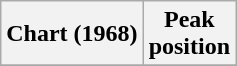<table class="wikitable sortable plainrowheaders">
<tr>
<th scope="col">Chart (1968)</th>
<th scope="col">Peak<br>position</th>
</tr>
<tr>
</tr>
</table>
